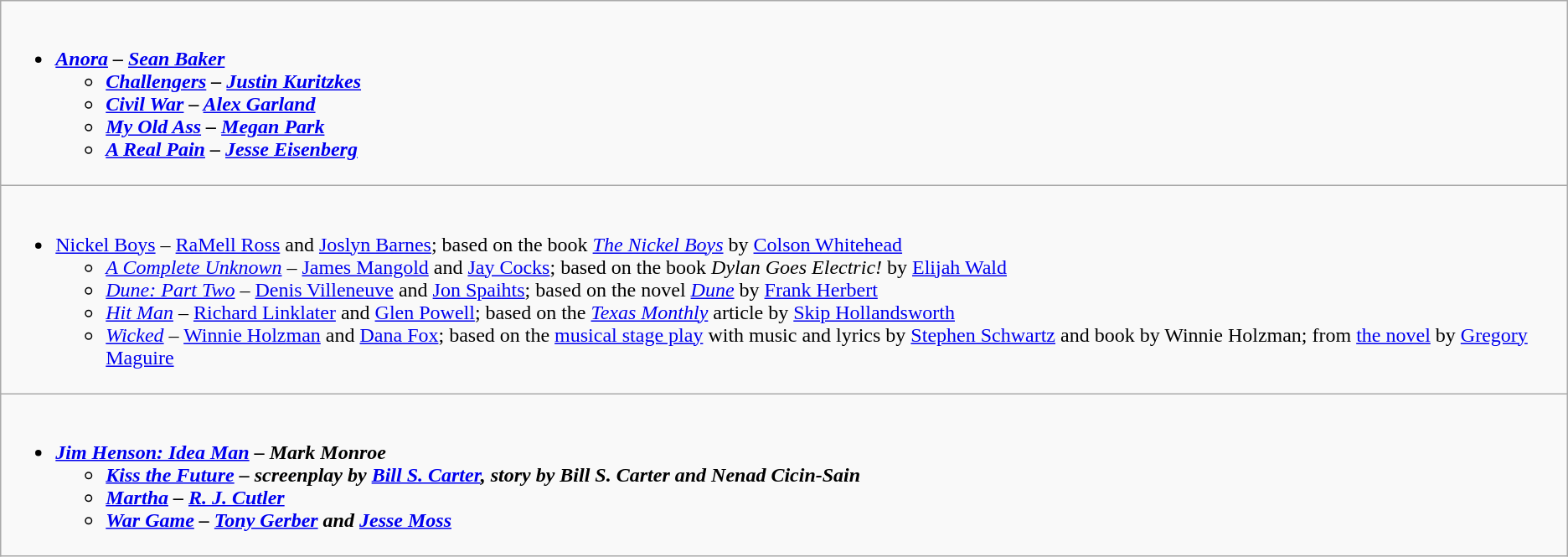<table class="wikitable">
<tr>
<td style="vertical-align:top;"><br><ul><li><strong><em><a href='#'>Anora</a><em> – <a href='#'>Sean Baker</a><strong><ul><li></em><a href='#'>Challengers</a><em> – <a href='#'>Justin Kuritzkes</a></li><li></em><a href='#'>Civil War</a><em> – <a href='#'>Alex Garland</a></li><li></em><a href='#'>My Old Ass</a><em> – <a href='#'>Megan Park</a></li><li></em><a href='#'>A Real Pain</a><em> – <a href='#'>Jesse Eisenberg</a></li></ul></li></ul></td>
</tr>
<tr>
<td style="vertical-align:top;"><br><ul><li></em></strong><a href='#'>Nickel Boys</a></em> – <a href='#'>RaMell Ross</a> and <a href='#'>Joslyn Barnes</a>; based on the book <em><a href='#'>The Nickel Boys</a></em> by <a href='#'>Colson Whitehead</a></strong><ul><li><em><a href='#'>A Complete Unknown</a></em> – <a href='#'>James Mangold</a> and <a href='#'>Jay Cocks</a>; based on the book <em>Dylan Goes Electric!</em> by <a href='#'>Elijah Wald</a></li><li><em><a href='#'>Dune: Part Two</a></em> – <a href='#'>Denis Villeneuve</a> and <a href='#'>Jon Spaihts</a>; based on the novel <em><a href='#'>Dune</a></em> by <a href='#'>Frank Herbert</a></li><li><em><a href='#'>Hit Man</a></em> – <a href='#'>Richard Linklater</a> and <a href='#'>Glen Powell</a>; based on the <em><a href='#'>Texas Monthly</a></em> article by <a href='#'>Skip Hollandsworth</a></li><li><em><a href='#'>Wicked</a></em> – <a href='#'>Winnie Holzman</a> and <a href='#'>Dana Fox</a>; based on the <a href='#'>musical stage play</a> with music and lyrics by <a href='#'>Stephen Schwartz</a> and book by Winnie Holzman; from <a href='#'>the novel</a> by <a href='#'>Gregory Maguire</a></li></ul></li></ul></td>
</tr>
<tr>
<td style="vertical-align:top;"><br><ul><li><strong><em><a href='#'>Jim Henson: Idea Man</a><em> – Mark Monroe<strong><ul><li></em><a href='#'>Kiss the Future</a><em> – screenplay by <a href='#'>Bill S. Carter</a>, story by Bill S. Carter and Nenad Cicin-Sain</li><li></em><a href='#'>Martha</a><em> – <a href='#'>R. J. Cutler</a></li><li></em><a href='#'>War Game</a><em> – <a href='#'>Tony Gerber</a> and <a href='#'>Jesse Moss</a></li></ul></li></ul></td>
</tr>
</table>
